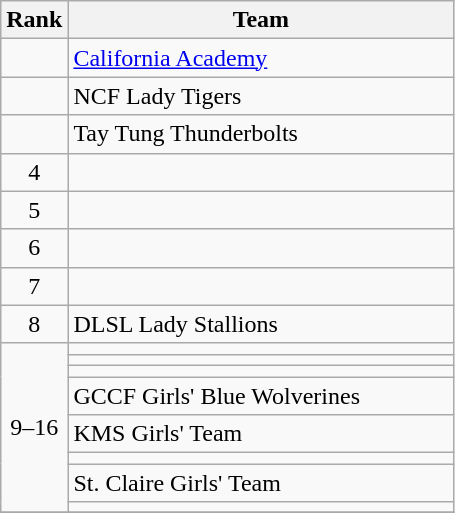<table class="wikitable" style="text-align: center;">
<tr>
<th width=>Rank</th>
<th width=250>Team</th>
</tr>
<tr>
<td></td>
<td align="left"> <a href='#'>California Academy</a></td>
</tr>
<tr>
<td></td>
<td align="left"> NCF Lady Tigers</td>
</tr>
<tr>
<td></td>
<td align="left"> Tay Tung Thunderbolts</td>
</tr>
<tr>
<td>4</td>
<td align="left"></td>
</tr>
<tr>
<td>5</td>
<td align="left"></td>
</tr>
<tr>
<td>6</td>
<td align="left"></td>
</tr>
<tr>
<td>7</td>
<td align="left"></td>
</tr>
<tr>
<td>8</td>
<td align="left"> DLSL Lady Stallions</td>
</tr>
<tr>
<td rowspan=8>9–16</td>
<td align="left"></td>
</tr>
<tr>
<td align="left"></td>
</tr>
<tr>
<td align="left"></td>
</tr>
<tr>
<td align="left"> GCCF Girls' Blue Wolverines</td>
</tr>
<tr>
<td align="left"> KMS Girls' Team</td>
</tr>
<tr>
<td align="left"></td>
</tr>
<tr>
<td align="left"> St. Claire Girls' Team</td>
</tr>
<tr>
<td align="left"></td>
</tr>
<tr>
</tr>
</table>
